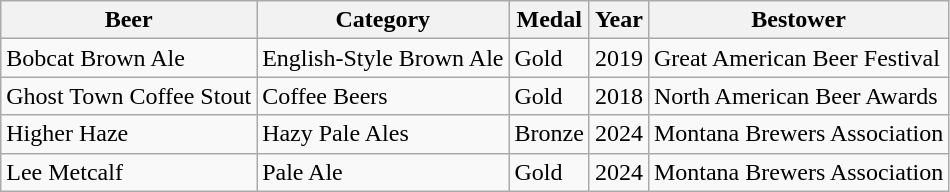<table class="wikitable">
<tr>
<th>Beer</th>
<th>Category</th>
<th>Medal</th>
<th>Year</th>
<th>Bestower</th>
</tr>
<tr>
<td>Bobcat Brown Ale</td>
<td>English-Style Brown Ale</td>
<td>Gold</td>
<td>2019</td>
<td>Great American Beer Festival</td>
</tr>
<tr>
<td>Ghost Town Coffee Stout</td>
<td>Coffee Beers</td>
<td>Gold</td>
<td>2018</td>
<td>North American Beer Awards</td>
</tr>
<tr>
<td>Higher Haze</td>
<td>Hazy Pale Ales</td>
<td>Bronze</td>
<td>2024</td>
<td>Montana Brewers Association</td>
</tr>
<tr>
<td>Lee Metcalf</td>
<td>Pale Ale</td>
<td>Gold</td>
<td>2024</td>
<td>Montana Brewers Association</td>
</tr>
</table>
